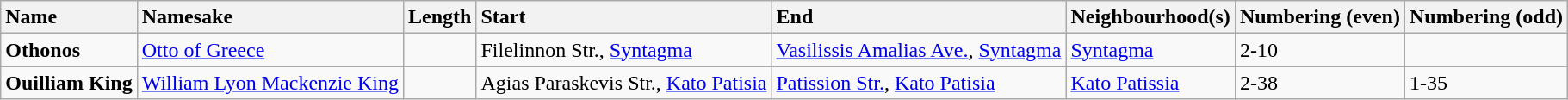<table class="wikitable sortable">
<tr>
<th style="text-align:left;">Name</th>
<th style="text-align:left;">Namesake</th>
<th style="text-align:left;">Length</th>
<th style="text-align:left;">Start</th>
<th style="text-align:left;">End</th>
<th style="text-align:left;">Neighbourhood(s)</th>
<th style="text-align:left;">Numbering (even)</th>
<th style="text-align:left;">Numbering (odd)</th>
</tr>
<tr class="sort">
<td><strong>Othonos</strong><br></td>
<td><a href='#'>Otto of Greece</a></td>
<td></td>
<td>Filelinnon Str., <a href='#'>Syntagma</a></td>
<td><a href='#'>Vasilissis Amalias Ave.</a>, <a href='#'>Syntagma</a></td>
<td><a href='#'>Syntagma</a></td>
<td>2-10</td>
<td></td>
</tr>
<tr>
<td><strong>Ouilliam King</strong><br></td>
<td><a href='#'>William Lyon Mackenzie King</a></td>
<td></td>
<td>Agias Paraskevis Str., <a href='#'>Kato Patisia</a></td>
<td><a href='#'>Patission Str.</a>, <a href='#'>Kato Patisia</a></td>
<td><a href='#'>Kato Patissia</a></td>
<td>2-38</td>
<td>1-35</td>
</tr>
</table>
